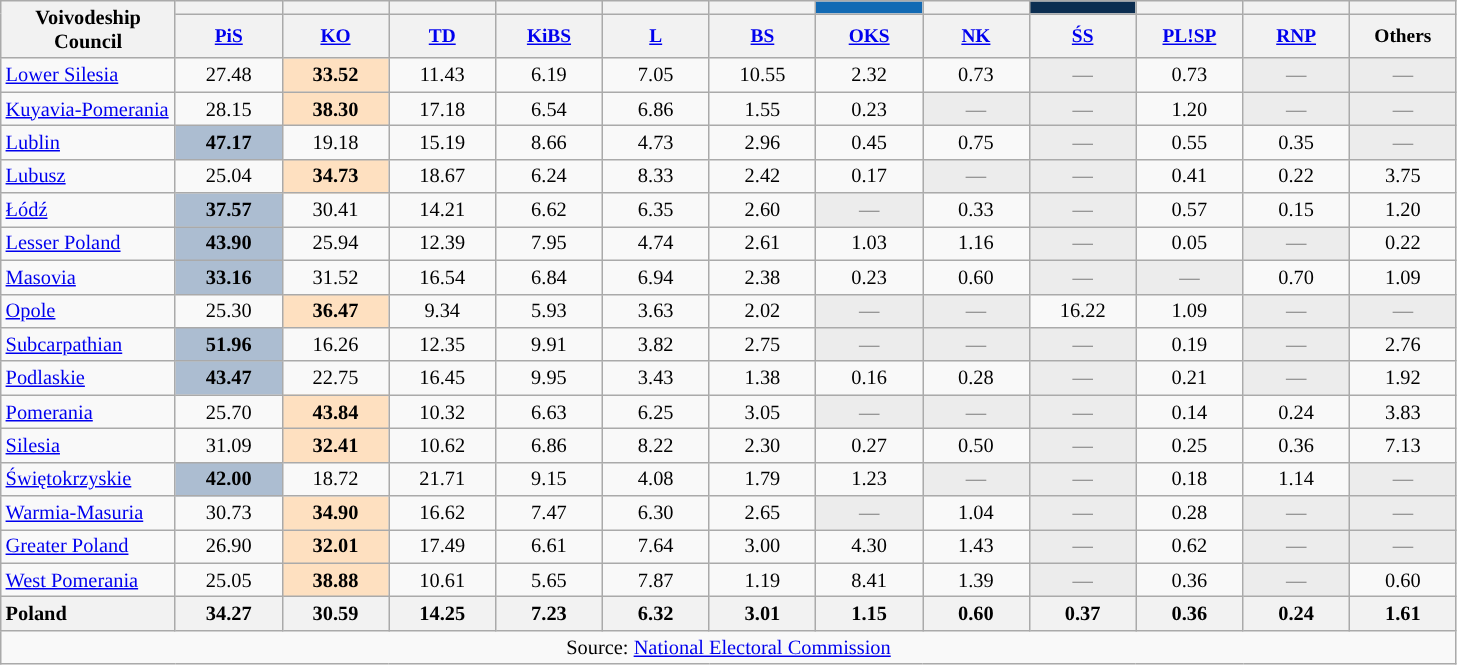<table class="wikitable sortable" style="text-align:center; font-size:85%;">
<tr text-align:center;>
<th style="width:110px;" rowspan="2">Voivodeship<br>Council</th>
<th style="background: "></th>
<th style="background: "></th>
<th style="background: "></th>
<th style="background: "></th>
<th style="background: "></th>
<th style="background: "></th>
<th style="background: #126AB4;"></th>
<th style="background: "></th>
<th style="background: #0C2E51;"></th>
<th style="background: "></th>
<th style="background: "></th>
<th style="background: "></th>
</tr>
<tr text-align:center;>
<th style="font-size:95%; width:65px;"><a href='#'>PiS</a></th>
<th style="font-size:95%; width:65px;"><a href='#'>KO</a></th>
<th style="font-size:95%; width:65px;"><a href='#'>TD</a></th>
<th style="font-size:95%; width:65px;"><a href='#'>KiBS</a></th>
<th style="font-size:95%; width:65px;"><a href='#'>L</a></th>
<th style="font-size:95%; width:65px;"><a href='#'>BS</a></th>
<th style="font-size:95%; width:65px;"><a href='#'>OKS</a></th>
<th style="font-size:95%; width:65px;"><a href='#'>NK</a></th>
<th style="font-size:95%; width:65px;"><a href='#'>ŚS</a></th>
<th style="font-size:95%; width:65px;"><a href='#'>PL!SP</a></th>
<th style="font-size:95%; width:65px;"><a href='#'>RNP</a></th>
<th style="font-size:95%; width:65px;">Others</th>
</tr>
<tr>
<td style="text-align: left;"><a href='#'>Lower Silesia</a></td>
<td>27.48</td>
<td style="background: #fee0c0;"><strong>33.52</strong></td>
<td>11.43</td>
<td>6.19</td>
<td>7.05</td>
<td>10.55</td>
<td>2.32</td>
<td>0.73</td>
<td style="background: #ececec; color:gray;">—</td>
<td>0.73</td>
<td style="background: #ececec; color:gray;">—</td>
<td style="background: #ececec; color:gray;">—</td>
</tr>
<tr>
<td style="text-align: left;"><a href='#'>Kuyavia-Pomerania</a></td>
<td>28.15</td>
<td style="background: #fee0c0;"><strong>38.30</strong></td>
<td>17.18</td>
<td>6.54</td>
<td>6.86</td>
<td>1.55</td>
<td>0.23</td>
<td style="background: #ececec; color:gray;">—</td>
<td style="background: #ececec; color:gray;">—</td>
<td>1.20</td>
<td style="background: #ececec; color:gray;">—</td>
<td style="background: #ececec; color:gray;">—</td>
</tr>
<tr>
<td style="text-align: left;"><a href='#'>Lublin</a></td>
<td style="background: #acbdd1;"><strong>47.17</strong></td>
<td>19.18</td>
<td>15.19</td>
<td>8.66</td>
<td>4.73</td>
<td>2.96</td>
<td>0.45</td>
<td>0.75</td>
<td style="background: #ececec; color:gray;">—</td>
<td>0.55</td>
<td>0.35</td>
<td style="background: #ececec; color:gray;">—</td>
</tr>
<tr>
<td style="text-align: left;"><a href='#'>Lubusz</a></td>
<td>25.04</td>
<td style="background: #fee0c0;"><strong>34.73</strong></td>
<td>18.67</td>
<td>6.24</td>
<td>8.33</td>
<td>2.42</td>
<td>0.17</td>
<td style="background: #ececec; color:gray;">—</td>
<td style="background: #ececec; color:gray;">—</td>
<td>0.41</td>
<td>0.22</td>
<td>3.75</td>
</tr>
<tr>
<td style="text-align: left;"><a href='#'>Łódź</a></td>
<td style="background: #acbdd1;"><strong>37.57</strong></td>
<td>30.41</td>
<td>14.21</td>
<td>6.62</td>
<td>6.35</td>
<td>2.60</td>
<td style="background: #ececec; color:gray;">—</td>
<td>0.33</td>
<td style="background: #ececec; color:gray;">—</td>
<td>0.57</td>
<td>0.15</td>
<td>1.20</td>
</tr>
<tr>
<td style="text-align: left;"><a href='#'>Lesser Poland</a></td>
<td style="background: #acbdd1;"><strong>43.90</strong></td>
<td>25.94</td>
<td>12.39</td>
<td>7.95</td>
<td>4.74</td>
<td>2.61</td>
<td>1.03</td>
<td>1.16</td>
<td style="background: #ececec; color:gray;">—</td>
<td>0.05</td>
<td style="background: #ececec; color:gray;">—</td>
<td>0.22</td>
</tr>
<tr>
<td style="text-align: left;"><a href='#'>Masovia</a></td>
<td style="background: #acbdd1;"><strong>33.16</strong></td>
<td>31.52</td>
<td>16.54</td>
<td>6.84</td>
<td>6.94</td>
<td>2.38</td>
<td>0.23</td>
<td>0.60</td>
<td style="background: #ececec; color:gray;">—</td>
<td style="background: #ececec; color:gray;">—</td>
<td>0.70</td>
<td>1.09</td>
</tr>
<tr>
<td style="text-align: left;"><a href='#'>Opole</a></td>
<td>25.30</td>
<td style="background: #fee0c0;"><strong>36.47</strong></td>
<td>9.34</td>
<td>5.93</td>
<td>3.63</td>
<td>2.02</td>
<td style="background: #ececec; color:gray;">—</td>
<td style="background: #ececec; color:gray;">—</td>
<td>16.22</td>
<td>1.09</td>
<td style="background: #ececec; color:gray;">—</td>
<td style="background: #ececec; color:gray;">—</td>
</tr>
<tr>
<td style="text-align: left;"><a href='#'>Subcarpathian</a></td>
<td style="background: #acbdd1;"><strong>51.96</strong></td>
<td>16.26</td>
<td>12.35</td>
<td>9.91</td>
<td>3.82</td>
<td>2.75</td>
<td style="background: #ececec; color:gray;">—</td>
<td style="background: #ececec; color:gray;">—</td>
<td style="background: #ececec; color:gray;">—</td>
<td>0.19</td>
<td style="background: #ececec; color:gray;">—</td>
<td>2.76</td>
</tr>
<tr>
<td style="text-align: left;"><a href='#'>Podlaskie</a></td>
<td style="background: #acbdd1;"><strong>43.47</strong></td>
<td>22.75</td>
<td>16.45</td>
<td>9.95</td>
<td>3.43</td>
<td>1.38</td>
<td>0.16</td>
<td>0.28</td>
<td style="background: #ececec; color:gray;">—</td>
<td>0.21</td>
<td style="background: #ececec; color:gray;">—</td>
<td>1.92</td>
</tr>
<tr>
<td style="text-align: left;"><a href='#'>Pomerania</a></td>
<td>25.70</td>
<td style="background: #fee0c0;"><strong>43.84</strong></td>
<td>10.32</td>
<td>6.63</td>
<td>6.25</td>
<td>3.05</td>
<td style="background: #ececec; color:gray;">—</td>
<td style="background: #ececec; color:gray;">—</td>
<td style="background: #ececec; color:gray;">—</td>
<td>0.14</td>
<td>0.24</td>
<td>3.83</td>
</tr>
<tr>
<td style="text-align: left;"><a href='#'>Silesia</a></td>
<td>31.09</td>
<td style="background: #fee0c0;"><strong>32.41</strong></td>
<td>10.62</td>
<td>6.86</td>
<td>8.22</td>
<td>2.30</td>
<td>0.27</td>
<td>0.50</td>
<td style="background: #ececec; color:gray;">—</td>
<td>0.25</td>
<td>0.36</td>
<td>7.13</td>
</tr>
<tr>
<td style="text-align: left;"><a href='#'>Świętokrzyskie</a></td>
<td style="background: #acbdd1;"><strong>42.00</strong></td>
<td>18.72</td>
<td>21.71</td>
<td>9.15</td>
<td>4.08</td>
<td>1.79</td>
<td>1.23</td>
<td style="background: #ececec; color:gray;">—</td>
<td style="background: #ececec; color:gray;">—</td>
<td>0.18</td>
<td>1.14</td>
<td style="background: #ececec; color:gray;">—</td>
</tr>
<tr>
<td style="text-align: left;"><a href='#'>Warmia-Masuria</a></td>
<td>30.73</td>
<td style="background: #fee0c0;"><strong>34.90</strong></td>
<td>16.62</td>
<td>7.47</td>
<td>6.30</td>
<td>2.65</td>
<td style="background: #ececec; color:gray;">—</td>
<td>1.04</td>
<td style="background: #ececec; color:gray;">—</td>
<td>0.28</td>
<td style="background: #ececec; color:gray;">—</td>
<td style="background: #ececec; color:gray;">—</td>
</tr>
<tr>
<td style="text-align: left;"><a href='#'>Greater Poland</a></td>
<td>26.90</td>
<td style="background: #fee0c0;"><strong>32.01</strong></td>
<td>17.49</td>
<td>6.61</td>
<td>7.64</td>
<td>3.00</td>
<td>4.30</td>
<td>1.43</td>
<td style="background: #ececec; color:gray;">—</td>
<td>0.62</td>
<td style="background: #ececec; color:gray;">—</td>
<td style="background: #ececec; color:gray;">—</td>
</tr>
<tr>
<td style="text-align: left;"><a href='#'>West Pomerania</a></td>
<td>25.05</td>
<td style="background: #fee0c0;"><strong>38.88</strong></td>
<td>10.61</td>
<td>5.65</td>
<td>7.87</td>
<td>1.19</td>
<td>8.41</td>
<td>1.39</td>
<td style="background: #ececec; color:gray;">—</td>
<td>0.36</td>
<td style="background: #ececec; color:gray;">—</td>
<td>0.60</td>
</tr>
<tr>
<th style="text-align: left;">Poland</th>
<th>34.27</th>
<th>30.59</th>
<th>14.25</th>
<th>7.23</th>
<th>6.32</th>
<th>3.01</th>
<th>1.15</th>
<th>0.60</th>
<th>0.37</th>
<th>0.36</th>
<th>0.24</th>
<th>1.61</th>
</tr>
<tr>
<td colspan="13" align="center">Source: <a href='#'>National Electoral Commission</a></td>
</tr>
</table>
